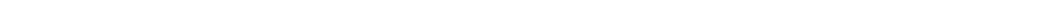<table style="width:88%; text-align:center;">
<tr style="color:white;">
<td style="background:"><strong>84</strong></td>
<td style="background:"><strong>3</strong></td>
<td style="background:"><strong>65</strong></td>
</tr>
</table>
